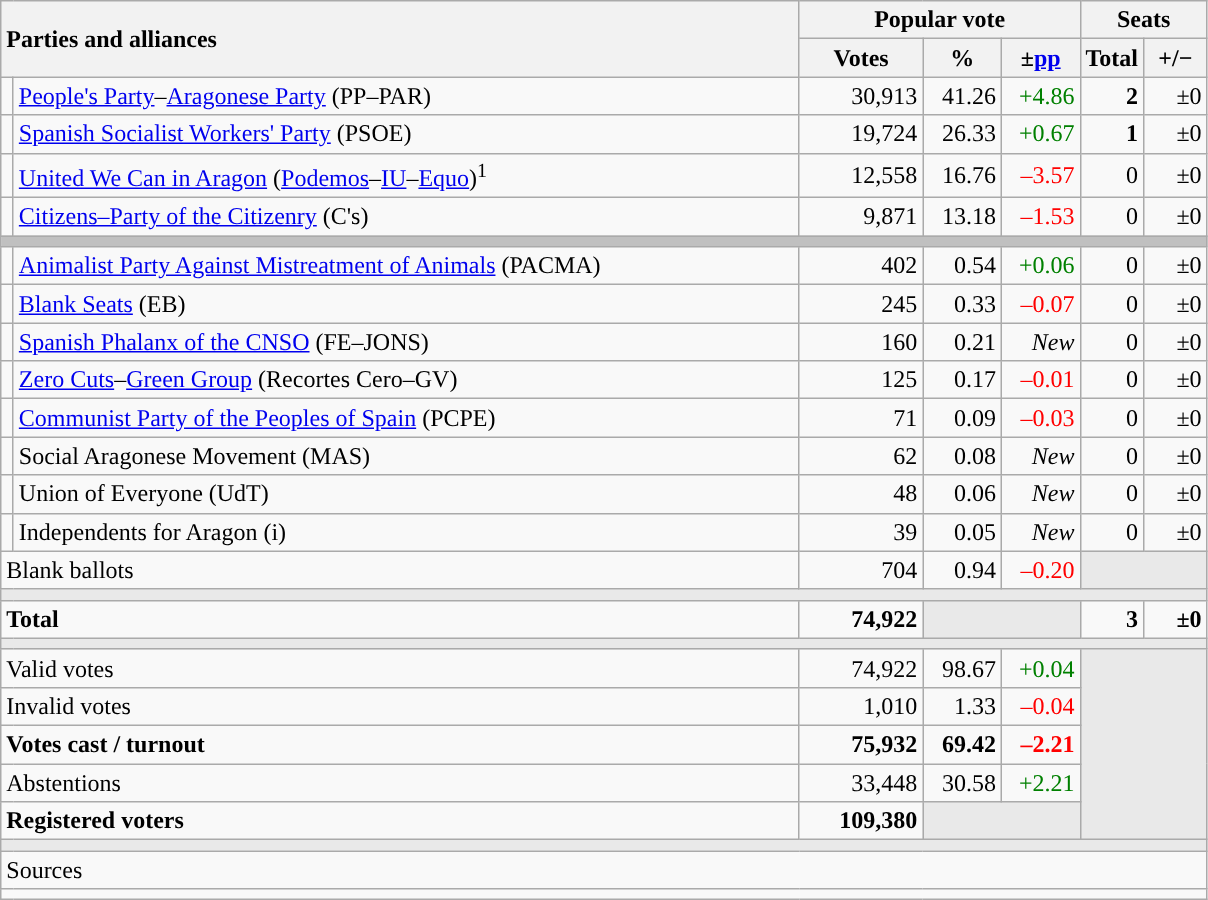<table class="wikitable" style="text-align:right;">
<tr>
<th style="text-align:left;" rowspan="2" colspan="2" width="525">Parties and alliances</th>
<th colspan="3">Popular vote</th>
<th colspan="2">Seats</th>
</tr>
<tr>
<th width="75">Votes</th>
<th width="45">%</th>
<th width="45">±<a href='#'>pp</a></th>
<th width="35">Total</th>
<th width="35">+/−</th>
</tr>
<tr>
<td width="1" style="color:inherit;background:"></td>
<td align="left"><a href='#'>People's Party</a>–<a href='#'>Aragonese Party</a> (PP–PAR)</td>
<td>30,913</td>
<td>41.26</td>
<td style="color:green;">+4.86</td>
<td><strong>2</strong></td>
<td>±0</td>
</tr>
<tr>
<td style="color:inherit;background:"></td>
<td align="left"><a href='#'>Spanish Socialist Workers' Party</a> (PSOE)</td>
<td>19,724</td>
<td>26.33</td>
<td style="color:green;">+0.67</td>
<td><strong>1</strong></td>
<td>±0</td>
</tr>
<tr>
<td style="color:inherit;background:"></td>
<td align="left"><a href='#'>United We Can in Aragon</a> (<a href='#'>Podemos</a>–<a href='#'>IU</a>–<a href='#'>Equo</a>)<sup>1</sup></td>
<td>12,558</td>
<td>16.76</td>
<td style="color:red;">–3.57</td>
<td>0</td>
<td>±0</td>
</tr>
<tr>
<td style="color:inherit;background:"></td>
<td align="left"><a href='#'>Citizens–Party of the Citizenry</a> (C's)</td>
<td>9,871</td>
<td>13.18</td>
<td style="color:red;">–1.53</td>
<td>0</td>
<td>±0</td>
</tr>
<tr>
<td colspan="7" bgcolor="#C0C0C0"></td>
</tr>
<tr>
<td style="color:inherit;background:"></td>
<td align="left"><a href='#'>Animalist Party Against Mistreatment of Animals</a> (PACMA)</td>
<td>402</td>
<td>0.54</td>
<td style="color:green;">+0.06</td>
<td>0</td>
<td>±0</td>
</tr>
<tr>
<td style="color:inherit;background:"></td>
<td align="left"><a href='#'>Blank Seats</a> (EB)</td>
<td>245</td>
<td>0.33</td>
<td style="color:red;">–0.07</td>
<td>0</td>
<td>±0</td>
</tr>
<tr>
<td style="color:inherit;background:"></td>
<td align="left"><a href='#'>Spanish Phalanx of the CNSO</a> (FE–JONS)</td>
<td>160</td>
<td>0.21</td>
<td><em>New</em></td>
<td>0</td>
<td>±0</td>
</tr>
<tr>
<td style="color:inherit;background:"></td>
<td align="left"><a href='#'>Zero Cuts</a>–<a href='#'>Green Group</a> (Recortes Cero–GV)</td>
<td>125</td>
<td>0.17</td>
<td style="color:red;">–0.01</td>
<td>0</td>
<td>±0</td>
</tr>
<tr>
<td style="color:inherit;background:"></td>
<td align="left"><a href='#'>Communist Party of the Peoples of Spain</a> (PCPE)</td>
<td>71</td>
<td>0.09</td>
<td style="color:red;">–0.03</td>
<td>0</td>
<td>±0</td>
</tr>
<tr>
<td style="color:inherit;background:"></td>
<td align="left">Social Aragonese Movement (MAS)</td>
<td>62</td>
<td>0.08</td>
<td><em>New</em></td>
<td>0</td>
<td>±0</td>
</tr>
<tr>
<td style="color:inherit;background:"></td>
<td align="left">Union of Everyone (UdT)</td>
<td>48</td>
<td>0.06</td>
<td><em>New</em></td>
<td>0</td>
<td>±0</td>
</tr>
<tr>
<td style="color:inherit;background:"></td>
<td align="left">Independents for Aragon (i)</td>
<td>39</td>
<td>0.05</td>
<td><em>New</em></td>
<td>0</td>
<td>±0</td>
</tr>
<tr>
<td align="left" colspan="2">Blank ballots</td>
<td>704</td>
<td>0.94</td>
<td style="color:red;">–0.20</td>
<td bgcolor="#E9E9E9" colspan="2"></td>
</tr>
<tr>
<td colspan="7" bgcolor="#E9E9E9"></td>
</tr>
<tr style="font-weight:bold;">
<td align="left" colspan="2">Total</td>
<td>74,922</td>
<td bgcolor="#E9E9E9" colspan="2"></td>
<td>3</td>
<td>±0</td>
</tr>
<tr>
<td colspan="7" bgcolor="#E9E9E9"></td>
</tr>
<tr>
<td align="left" colspan="2">Valid votes</td>
<td>74,922</td>
<td>98.67</td>
<td style="color:green;">+0.04</td>
<td bgcolor="#E9E9E9" colspan="2" rowspan="5"></td>
</tr>
<tr>
<td align="left" colspan="2">Invalid votes</td>
<td>1,010</td>
<td>1.33</td>
<td style="color:red;">–0.04</td>
</tr>
<tr style="font-weight:bold;">
<td align="left" colspan="2">Votes cast / turnout</td>
<td>75,932</td>
<td>69.42</td>
<td style="color:red;">–2.21</td>
</tr>
<tr>
<td align="left" colspan="2">Abstentions</td>
<td>33,448</td>
<td>30.58</td>
<td style="color:green;">+2.21</td>
</tr>
<tr style="font-weight:bold;">
<td align="left" colspan="2">Registered voters</td>
<td>109,380</td>
<td bgcolor="#E9E9E9" colspan="2"></td>
</tr>
<tr>
<td colspan="7" bgcolor="#E9E9E9"></td>
</tr>
<tr>
<td align="left" colspan="7">Sources</td>
</tr>
<tr>
<td colspan="7" style="text-align:left; max-width:790px;"></td>
</tr>
</table>
